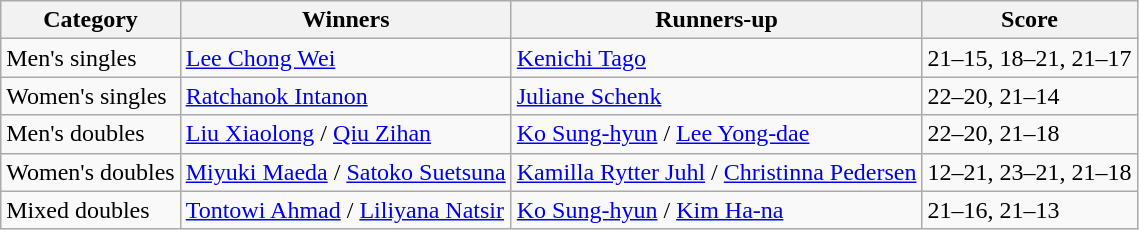<table class=wikitable style="white-space:nowrap;">
<tr>
<th>Category</th>
<th>Winners</th>
<th>Runners-up</th>
<th>Score</th>
</tr>
<tr>
<td>Men's singles</td>
<td> <a href='#'>Lee Chong Wei</a></td>
<td> <a href='#'>Kenichi Tago</a></td>
<td>21–15, 18–21, 21–17</td>
</tr>
<tr>
<td>Women's singles</td>
<td> <a href='#'>Ratchanok Intanon</a></td>
<td> <a href='#'>Juliane Schenk</a></td>
<td>22–20, 21–14</td>
</tr>
<tr>
<td>Men's doubles</td>
<td> <a href='#'>Liu Xiaolong</a> / <a href='#'>Qiu Zihan</a></td>
<td> <a href='#'>Ko Sung-hyun</a> / <a href='#'>Lee Yong-dae</a></td>
<td>22–20, 21–18</td>
</tr>
<tr>
<td>Women's doubles</td>
<td> <a href='#'>Miyuki Maeda</a> / <a href='#'>Satoko Suetsuna</a></td>
<td> <a href='#'>Kamilla Rytter Juhl</a> / <a href='#'>Christinna Pedersen</a></td>
<td>12–21, 23–21, 21–18</td>
</tr>
<tr>
<td>Mixed doubles</td>
<td> <a href='#'>Tontowi Ahmad</a> / <a href='#'>Liliyana Natsir</a></td>
<td> <a href='#'>Ko Sung-hyun</a> / <a href='#'>Kim Ha-na</a></td>
<td>21–16, 21–13</td>
</tr>
</table>
